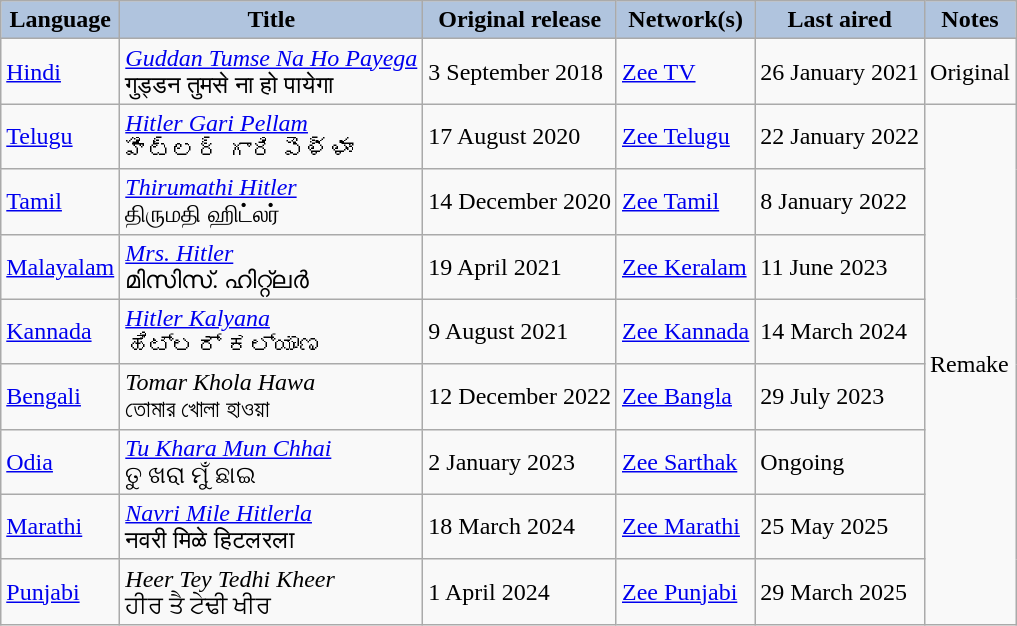<table class="wikitable" style="text-align:left;">
<tr>
<th style="background:LightSteelBlue;">Language</th>
<th style="background:LightSteelBlue;">Title</th>
<th style="background:LightSteelBlue;">Original release</th>
<th style="background:LightSteelBlue;">Network(s)</th>
<th style="background:LightSteelBlue;">Last aired</th>
<th style="background:LightSteelBlue;">Notes</th>
</tr>
<tr>
<td><a href='#'>Hindi</a></td>
<td><em><a href='#'>Guddan Tumse Na Ho Payega</a></em> <br> गुड्डन तुमसे ना हो पायेगा</td>
<td>3 September 2018</td>
<td><a href='#'>Zee TV</a></td>
<td>26 January 2021</td>
<td>Original</td>
</tr>
<tr>
<td><a href='#'>Telugu</a></td>
<td><em><a href='#'>Hitler Gari Pellam</a></em> <br> హిట్లర్ గారి పెళ్ళాం</td>
<td>17 August 2020</td>
<td><a href='#'>Zee Telugu</a></td>
<td>22 January 2022</td>
<td rowspan="8">Remake</td>
</tr>
<tr>
<td><a href='#'>Tamil</a></td>
<td><em><a href='#'>Thirumathi Hitler</a></em> <br> திருமதி ஹிட்லர்</td>
<td>14 December 2020</td>
<td><a href='#'>Zee Tamil</a></td>
<td>8 January 2022</td>
</tr>
<tr>
<td><a href='#'>Malayalam</a></td>
<td><em><a href='#'>Mrs. Hitler</a></em> <br> മിസിസ്. ഹിറ്റ്ലർ</td>
<td>19 April 2021</td>
<td><a href='#'>Zee Keralam</a></td>
<td>11 June 2023</td>
</tr>
<tr>
<td><a href='#'>Kannada</a></td>
<td><em><a href='#'>Hitler Kalyana</a></em> <br> ಹಿಟ್ಲರ್ ಕಲ್ಯಾಣ</td>
<td>9 August 2021</td>
<td><a href='#'>Zee Kannada</a></td>
<td>14 March 2024</td>
</tr>
<tr>
<td><a href='#'>Bengali</a></td>
<td><em>Tomar Khola Hawa</em> <br> তোমার খোলা হাওয়া</td>
<td>12 December 2022</td>
<td><a href='#'>Zee Bangla</a></td>
<td>29 July 2023</td>
</tr>
<tr>
<td><a href='#'>Odia</a></td>
<td><em><a href='#'>Tu Khara Mun Chhai</a></em> <br> ତୁ ଖରା ମୁଁ ଛାଇ</td>
<td>2 January 2023</td>
<td><a href='#'>Zee Sarthak</a></td>
<td>Ongoing</td>
</tr>
<tr>
<td><a href='#'>Marathi</a></td>
<td><em><a href='#'>Navri Mile Hitlerla</a></em> <br> नवरी मिळे हिटलरला</td>
<td>18 March 2024</td>
<td><a href='#'>Zee Marathi</a></td>
<td>25 May 2025</td>
</tr>
<tr>
<td><a href='#'>Punjabi</a></td>
<td><em>Heer Tey Tedhi Kheer</em> <br> ਹੀਰ ਤੈ ਟੇਢੀ ਖੀਰ</td>
<td>1 April 2024</td>
<td><a href='#'>Zee Punjabi</a></td>
<td>29 March 2025</td>
</tr>
</table>
